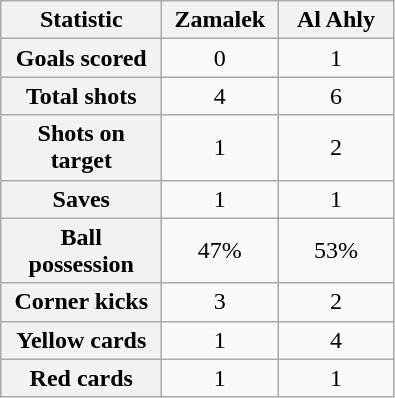<table class="wikitable plainrowheaders" style="text-align:center">
<tr>
<th scope="col" style="width:100px">Statistic</th>
<th scope="col" style="width:70px">Zamalek</th>
<th scope="col" style="width:70px">Al Ahly</th>
</tr>
<tr>
<th scope=row>Goals scored</th>
<td>0</td>
<td>1</td>
</tr>
<tr>
<th scope=row>Total shots</th>
<td>4</td>
<td>6</td>
</tr>
<tr>
<th scope=row>Shots on target</th>
<td>1</td>
<td>2</td>
</tr>
<tr>
<th scope=row>Saves</th>
<td>1</td>
<td>1</td>
</tr>
<tr>
<th scope=row>Ball possession</th>
<td>47%</td>
<td>53%</td>
</tr>
<tr>
<th scope=row>Corner kicks</th>
<td>3</td>
<td>2</td>
</tr>
<tr>
<th scope=row>Yellow cards</th>
<td>1</td>
<td>4</td>
</tr>
<tr>
<th scope=row>Red cards</th>
<td>1</td>
<td>1</td>
</tr>
</table>
